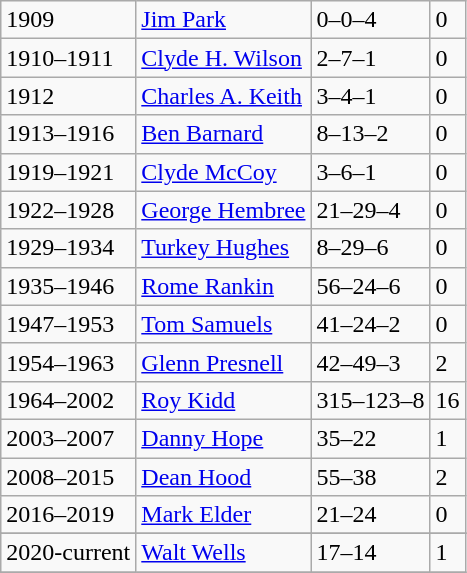<table class="wikitable">
<tr>
<td>1909</td>
<td><a href='#'>Jim Park</a></td>
<td>0–0–4</td>
<td>0</td>
</tr>
<tr>
<td>1910–1911</td>
<td><a href='#'>Clyde H. Wilson</a></td>
<td>2–7–1</td>
<td>0</td>
</tr>
<tr>
<td>1912</td>
<td><a href='#'>Charles A. Keith</a></td>
<td>3–4–1</td>
<td>0</td>
</tr>
<tr>
<td>1913–1916</td>
<td><a href='#'>Ben Barnard</a></td>
<td>8–13–2</td>
<td>0</td>
</tr>
<tr>
<td>1919–1921</td>
<td><a href='#'>Clyde McCoy</a></td>
<td>3–6–1</td>
<td>0</td>
</tr>
<tr>
<td>1922–1928</td>
<td><a href='#'>George Hembree</a></td>
<td>21–29–4</td>
<td>0</td>
</tr>
<tr>
<td>1929–1934</td>
<td><a href='#'>Turkey Hughes</a></td>
<td>8–29–6</td>
<td>0</td>
</tr>
<tr>
<td>1935–1946</td>
<td><a href='#'>Rome Rankin</a></td>
<td>56–24–6</td>
<td>0</td>
</tr>
<tr>
<td>1947–1953</td>
<td><a href='#'>Tom Samuels</a></td>
<td>41–24–2</td>
<td>0</td>
</tr>
<tr>
<td>1954–1963</td>
<td><a href='#'>Glenn Presnell</a></td>
<td>42–49–3</td>
<td>2</td>
</tr>
<tr>
<td>1964–2002</td>
<td><a href='#'>Roy Kidd</a></td>
<td>315–123–8</td>
<td>16</td>
</tr>
<tr>
<td>2003–2007</td>
<td><a href='#'>Danny Hope</a></td>
<td>35–22</td>
<td>1</td>
</tr>
<tr>
<td>2008–2015</td>
<td><a href='#'>Dean Hood</a></td>
<td>55–38</td>
<td>2</td>
</tr>
<tr>
<td>2016–2019</td>
<td><a href='#'>Mark Elder</a></td>
<td>21–24</td>
<td>0</td>
</tr>
<tr>
</tr>
<tr>
<td>2020-current</td>
<td><a href='#'>Walt Wells</a></td>
<td>17–14</td>
<td>1</td>
</tr>
<tr>
</tr>
</table>
